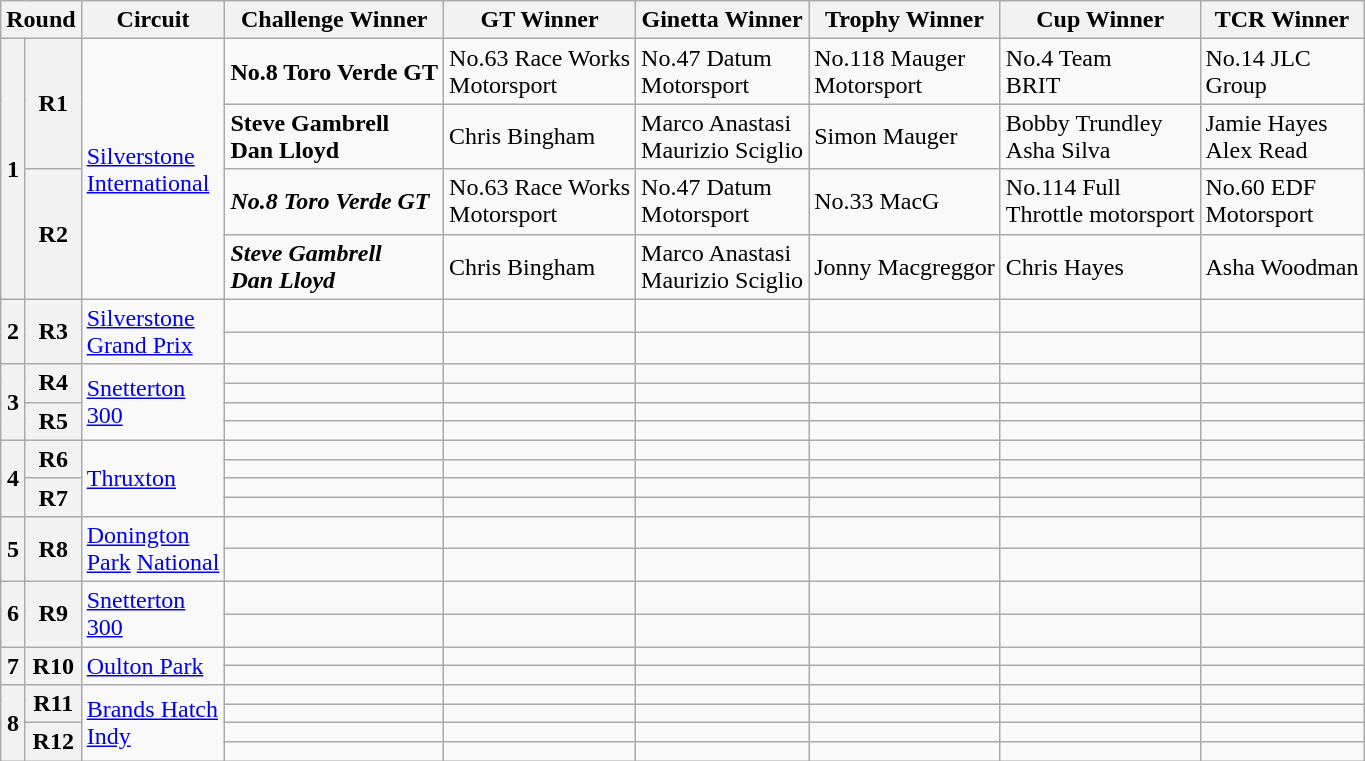<table class="wikitable">
<tr>
<th colspan="2">Round</th>
<th>Circuit</th>
<th>Challenge Winner</th>
<th>GT Winner</th>
<th>Ginetta Winner</th>
<th>Trophy Winner</th>
<th>Cup Winner</th>
<th>TCR Winner</th>
</tr>
<tr>
<th rowspan="4"><strong>1</strong></th>
<th rowspan="2"><strong>R1</strong></th>
<td rowspan="4"><a href='#'>Silverstone</a><br><a href='#'>International</a></td>
<td><strong>No.8 Toro Verde GT</strong></td>
<td>No.63 Race Works<br>Motorsport</td>
<td>No.47 Datum<br>Motorsport</td>
<td>No.118 Mauger<br>Motorsport</td>
<td>No.4 Team<br>BRIT</td>
<td>No.14 JLC<br>Group</td>
</tr>
<tr>
<td><strong>Steve Gambrell</strong><br><strong>Dan Lloyd</strong></td>
<td>Chris Bingham</td>
<td>Marco Anastasi<br>Maurizio Sciglio</td>
<td>Simon Mauger</td>
<td>Bobby Trundley<br>Asha Silva</td>
<td>Jamie Hayes<br>Alex Read</td>
</tr>
<tr>
<th rowspan="2"><strong>R2</strong></th>
<td><strong><em>No.8 Toro Verde GT</em></strong></td>
<td>No.63 Race Works<br>Motorsport</td>
<td>No.47 Datum<br>Motorsport</td>
<td>No.33 MacG</td>
<td>No.114 Full<br>Throttle motorsport</td>
<td>No.60 EDF<br>Motorsport</td>
</tr>
<tr>
<td><strong><em>Steve Gambrell</em></strong><br><strong><em>Dan Lloyd</em></strong></td>
<td>Chris Bingham</td>
<td>Marco Anastasi<br>Maurizio Sciglio</td>
<td>Jonny Macgreggor</td>
<td>Chris Hayes</td>
<td>Asha Woodman</td>
</tr>
<tr>
<th rowspan="2"><strong>2</strong></th>
<th rowspan="2"><strong>R3</strong></th>
<td rowspan="2"><a href='#'>Silverstone</a><br><a href='#'>Grand Prix</a></td>
<td></td>
<td></td>
<td></td>
<td></td>
<td></td>
<td></td>
</tr>
<tr>
<td></td>
<td></td>
<td></td>
<td></td>
<td></td>
<td></td>
</tr>
<tr>
<th rowspan="4"><strong>3</strong></th>
<th rowspan="2"><strong>R4</strong></th>
<td rowspan="4"><a href='#'>Snetterton</a><br><a href='#'>300</a></td>
<td></td>
<td></td>
<td></td>
<td></td>
<td></td>
<td></td>
</tr>
<tr>
<td></td>
<td></td>
<td></td>
<td></td>
<td></td>
<td></td>
</tr>
<tr>
<th rowspan="2">R5</th>
<td></td>
<td></td>
<td></td>
<td></td>
<td></td>
<td></td>
</tr>
<tr>
<td></td>
<td></td>
<td></td>
<td></td>
<td></td>
<td></td>
</tr>
<tr>
<th rowspan="4"><strong>4</strong></th>
<th rowspan="2"><strong>R6</strong></th>
<td rowspan="4"><a href='#'>Thruxton</a></td>
<td></td>
<td></td>
<td></td>
<td></td>
<td></td>
<td></td>
</tr>
<tr>
<td></td>
<td></td>
<td></td>
<td></td>
<td></td>
<td></td>
</tr>
<tr>
<th rowspan="2">R7</th>
<td></td>
<td></td>
<td></td>
<td></td>
<td></td>
<td></td>
</tr>
<tr>
<td></td>
<td></td>
<td></td>
<td></td>
<td></td>
<td></td>
</tr>
<tr>
<th rowspan="2"><strong>5</strong></th>
<th rowspan="2"><strong>R8</strong></th>
<td rowspan="2"><a href='#'>Donington</a><br><a href='#'>Park</a> 
<a href='#'>National</a></td>
<td></td>
<td></td>
<td></td>
<td></td>
<td></td>
<td></td>
</tr>
<tr>
<td></td>
<td></td>
<td></td>
<td></td>
<td></td>
<td></td>
</tr>
<tr>
<th rowspan="2"><strong>6</strong></th>
<th rowspan="2"><strong>R9</strong></th>
<td rowspan="2"><a href='#'>Snetterton</a><br><a href='#'>300</a></td>
<td></td>
<td></td>
<td></td>
<td></td>
<td></td>
<td></td>
</tr>
<tr>
<td></td>
<td></td>
<td></td>
<td></td>
<td></td>
<td></td>
</tr>
<tr>
<th rowspan="2"><strong>7</strong></th>
<th rowspan="2"><strong>R10</strong></th>
<td rowspan="2"><a href='#'>Oulton Park</a></td>
<td></td>
<td></td>
<td></td>
<td></td>
<td></td>
<td></td>
</tr>
<tr>
<td></td>
<td></td>
<td></td>
<td></td>
<td></td>
<td></td>
</tr>
<tr>
<th rowspan="4"><strong>8</strong></th>
<th rowspan="2"><strong>R11</strong></th>
<td rowspan="4"><a href='#'>Brands Hatch</a><br><a href='#'>Indy</a></td>
<td></td>
<td></td>
<td></td>
<td></td>
<td></td>
<td></td>
</tr>
<tr>
<td></td>
<td></td>
<td></td>
<td></td>
<td></td>
<td></td>
</tr>
<tr>
<th rowspan="2"><strong>R12</strong></th>
<td></td>
<td></td>
<td></td>
<td></td>
<td></td>
<td></td>
</tr>
<tr>
<td></td>
<td></td>
<td></td>
<td></td>
<td></td>
<td></td>
</tr>
</table>
